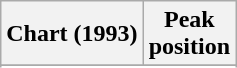<table class="wikitable plainrowheaders" style="text-align:center">
<tr>
<th scope="col">Chart (1993)</th>
<th scope="col">Peak<br>position</th>
</tr>
<tr>
</tr>
<tr>
</tr>
</table>
